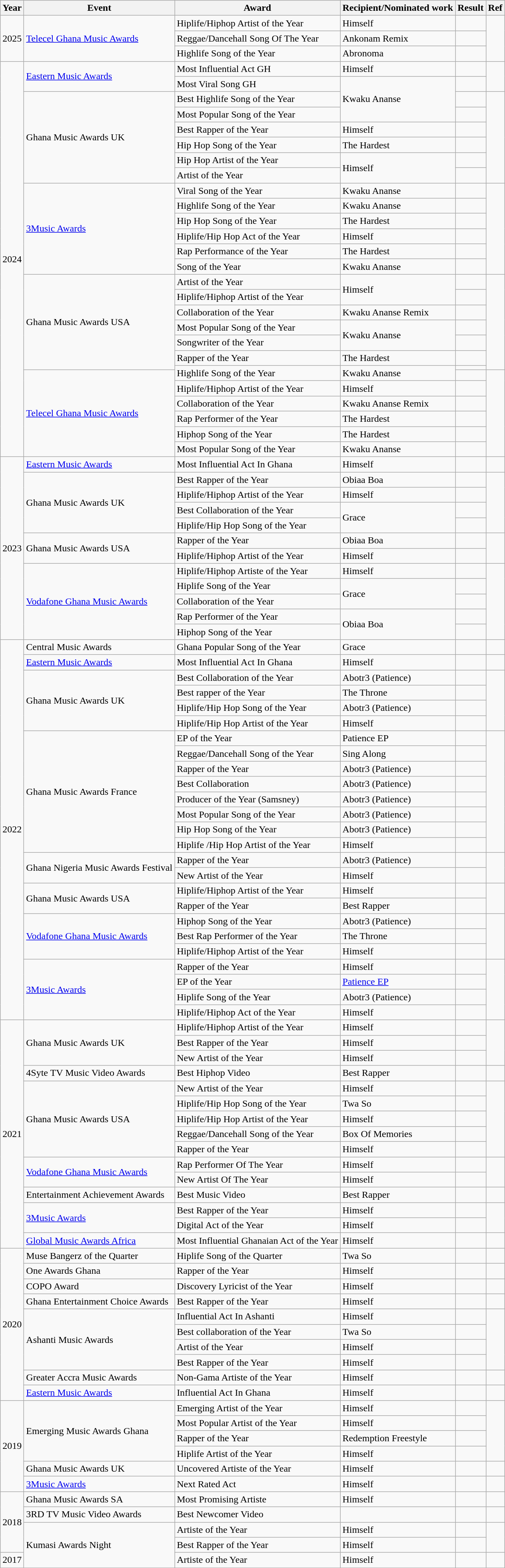<table class="wikitable">
<tr>
<th>Year</th>
<th>Event</th>
<th>Award</th>
<th>Recipient<strong>/Nominated work</strong></th>
<th>Result</th>
<th>Ref</th>
</tr>
<tr>
<td rowspan="3">2025</td>
<td rowspan="3"><a href='#'>Telecel Ghana Music Awards</a></td>
<td>Hiplife/Hiphop Artist of the Year</td>
<td>Himself</td>
<td></td>
<td rowspan="3"></td>
</tr>
<tr>
<td>Reggae/Dancehall Song Of The Year</td>
<td>Ankonam Remix</td>
<td></td>
</tr>
<tr>
<td>Highlife Song of the Year</td>
<td>Abronoma</td>
<td></td>
</tr>
<tr>
<td rowspan="27">2024</td>
<td rowspan="2"><a href='#'>Eastern Music Awards</a></td>
<td>Most Influential Act GH</td>
<td>Himself</td>
<td></td>
<td rowspan="2"></td>
</tr>
<tr>
<td>Most Viral Song GH</td>
<td rowspan="3">Kwaku Ananse</td>
<td></td>
</tr>
<tr>
<td rowspan="6">Ghana Music Awards UK</td>
<td>Best Highlife Song of the Year</td>
<td></td>
<td rowspan="6"></td>
</tr>
<tr>
<td>Most Popular Song of the Year</td>
<td></td>
</tr>
<tr>
<td>Best Rapper of the Year</td>
<td>Himself</td>
<td></td>
</tr>
<tr>
<td>Hip Hop Song of the Year</td>
<td>The Hardest</td>
<td></td>
</tr>
<tr>
<td>Hip Hop Artist of the Year</td>
<td rowspan="2">Himself</td>
<td></td>
</tr>
<tr>
<td>Artist of the Year</td>
<td></td>
</tr>
<tr>
<td rowspan="6"><a href='#'>3Music Awards</a></td>
<td>Viral Song of the Year</td>
<td>Kwaku Ananse</td>
<td></td>
<td rowspan="6"></td>
</tr>
<tr>
<td>Highlife Song of the Year</td>
<td>Kwaku Ananse</td>
<td></td>
</tr>
<tr>
<td>Hip Hop Song of the Year</td>
<td>The Hardest</td>
<td></td>
</tr>
<tr>
<td>Hiplife/Hip Hop Act of the Year</td>
<td>Himself</td>
<td></td>
</tr>
<tr>
<td>Rap Performance of the Year</td>
<td>The Hardest</td>
<td></td>
</tr>
<tr>
<td>Song of the Year</td>
<td>Kwaku Ananse</td>
<td></td>
</tr>
<tr>
<td rowspan="7">Ghana Music Awards USA</td>
<td>Artist of the Year</td>
<td rowspan="2">Himself</td>
<td></td>
<td rowspan="7"></td>
</tr>
<tr>
<td>Hiplife/Hiphop Artist of the Year</td>
<td></td>
</tr>
<tr>
<td>Collaboration of the Year</td>
<td>Kwaku Ananse Remix</td>
<td></td>
</tr>
<tr>
<td>Most Popular Song of the Year</td>
<td rowspan="2">Kwaku Ananse</td>
<td></td>
</tr>
<tr>
<td>Songwriter of the Year</td>
<td></td>
</tr>
<tr>
<td>Rapper of the Year</td>
<td>The Hardest</td>
<td></td>
</tr>
<tr>
<td rowspan="2">Highlife Song of the Year</td>
<td rowspan="2">Kwaku Ananse</td>
<td></td>
</tr>
<tr>
<td rowspan="6"><a href='#'>Telecel Ghana Music Awards</a></td>
<td></td>
<td rowspan="6"></td>
</tr>
<tr>
<td>Hiplife/Hiphop Artist of the Year</td>
<td>Himself</td>
<td></td>
</tr>
<tr>
<td>Collaboration of the Year</td>
<td>Kwaku Ananse Remix</td>
<td></td>
</tr>
<tr>
<td>Rap Performer of the Year</td>
<td>The Hardest</td>
<td></td>
</tr>
<tr>
<td>Hiphop Song of the Year</td>
<td>The Hardest</td>
<td></td>
</tr>
<tr>
<td>Most Popular Song of the Year</td>
<td>Kwaku Ananse</td>
<td></td>
</tr>
<tr>
<td rowspan="12">2023</td>
<td><a href='#'>Eastern Music Awards</a></td>
<td>Most Influential Act In Ghana</td>
<td>Himself</td>
<td></td>
<td></td>
</tr>
<tr>
<td rowspan="4">Ghana Music Awards UK</td>
<td>Best Rapper of the Year</td>
<td>Obiaa Boa</td>
<td></td>
<td rowspan="4"></td>
</tr>
<tr>
<td>Hiplife/Hiphop Artist of the Year</td>
<td>Himself</td>
<td></td>
</tr>
<tr>
<td>Best Collaboration of the Year</td>
<td rowspan="2">Grace</td>
<td></td>
</tr>
<tr>
<td>Hiplife/Hip Hop Song of the Year</td>
<td></td>
</tr>
<tr>
<td rowspan="2">Ghana Music Awards USA</td>
<td>Rapper of the Year</td>
<td>Obiaa Boa</td>
<td></td>
<td rowspan="2"></td>
</tr>
<tr>
<td>Hiplife/Hiphop Artist of the Year</td>
<td>Himself</td>
<td></td>
</tr>
<tr>
<td rowspan="5"><a href='#'>Vodafone Ghana Music Awards</a></td>
<td>Hiplife/Hiphop Artiste of the Year</td>
<td>Himself</td>
<td></td>
<td rowspan="5"></td>
</tr>
<tr>
<td>Hiplife Song of the Year</td>
<td rowspan="2">Grace</td>
<td></td>
</tr>
<tr>
<td>Collaboration of the Year</td>
<td></td>
</tr>
<tr>
<td>Rap Performer of the Year</td>
<td rowspan="2">Obiaa Boa</td>
<td></td>
</tr>
<tr>
<td>Hiphop Song of the Year</td>
<td></td>
</tr>
<tr>
<td rowspan="25">2022</td>
<td>Central Music Awards</td>
<td>Ghana Popular Song of the Year</td>
<td>Grace</td>
<td></td>
<td></td>
</tr>
<tr>
<td><a href='#'>Eastern Music Awards</a></td>
<td>Most Influential Act In Ghana</td>
<td>Himself</td>
<td></td>
<td></td>
</tr>
<tr>
<td rowspan="4">Ghana Music Awards UK</td>
<td>Best Collaboration of the Year</td>
<td>Abotr3 (Patience)</td>
<td></td>
<td rowspan="4"></td>
</tr>
<tr>
<td>Best rapper of the Year</td>
<td>The Throne</td>
<td></td>
</tr>
<tr>
<td>Hiplife/Hip Hop Song of the Year</td>
<td>Abotr3 (Patience)</td>
<td></td>
</tr>
<tr>
<td>Hiplife/Hip Hop Artist of the Year</td>
<td>Himself</td>
<td></td>
</tr>
<tr>
<td rowspan="8">Ghana Music Awards France</td>
<td>EP of the Year</td>
<td>Patience EP</td>
<td></td>
<td rowspan="8"></td>
</tr>
<tr>
<td>Reggae/Dancehall Song of the Year</td>
<td>Sing Along</td>
<td></td>
</tr>
<tr>
<td>Rapper of the Year</td>
<td>Abotr3 (Patience)</td>
<td></td>
</tr>
<tr>
<td>Best Collaboration</td>
<td>Abotr3 (Patience)</td>
<td></td>
</tr>
<tr>
<td>Producer of the Year (Samsney)</td>
<td>Abotr3 (Patience)</td>
<td></td>
</tr>
<tr>
<td>Most Popular Song of the Year</td>
<td>Abotr3 (Patience)</td>
<td></td>
</tr>
<tr>
<td>Hip Hop Song of the Year</td>
<td>Abotr3 (Patience)</td>
<td></td>
</tr>
<tr>
<td>Hiplife /Hip Hop Artist of the Year</td>
<td>Himself</td>
<td></td>
</tr>
<tr>
<td rowspan="2">Ghana Nigeria Music Awards Festival</td>
<td>Rapper of the Year</td>
<td>Abotr3 (Patience)</td>
<td></td>
<td rowspan="2"></td>
</tr>
<tr>
<td>New Artist of the Year</td>
<td>Himself</td>
<td></td>
</tr>
<tr>
<td rowspan="2">Ghana Music Awards USA</td>
<td>Hiplife/Hiphop Artist of the Year</td>
<td>Himself</td>
<td></td>
<td rowspan="2"></td>
</tr>
<tr>
<td>Rapper of the Year</td>
<td>Best Rapper</td>
<td></td>
</tr>
<tr>
<td rowspan="3"><a href='#'>Vodafone Ghana Music Awards</a></td>
<td>Hiphop Song of the Year</td>
<td>Abotr3 (Patience)</td>
<td></td>
<td rowspan="3"></td>
</tr>
<tr>
<td>Best Rap Performer of the Year</td>
<td>The Throne</td>
<td></td>
</tr>
<tr>
<td>Hiplife/Hiphop Artist of the Year</td>
<td>Himself</td>
<td></td>
</tr>
<tr>
<td rowspan="4"><a href='#'>3Music Awards</a></td>
<td>Rapper of the Year</td>
<td>Himself</td>
<td></td>
<td rowspan="4"></td>
</tr>
<tr>
<td>EP of the Year</td>
<td><a href='#'>Patience EP</a></td>
<td></td>
</tr>
<tr>
<td>Hiplife Song of the Year</td>
<td>Abotr3 (Patience)</td>
<td></td>
</tr>
<tr>
<td>Hiplife/Hiphop Act of the Year</td>
<td>Himself</td>
<td></td>
</tr>
<tr>
<td rowspan="15">2021</td>
<td rowspan="3">Ghana Music Awards UK</td>
<td>Hiplife/Hiphop Artist of the Year</td>
<td>Himself</td>
<td></td>
<td rowspan="3"></td>
</tr>
<tr>
<td>Best Rapper of the Year</td>
<td>Himself</td>
<td></td>
</tr>
<tr>
<td>New Artist of the Year</td>
<td>Himself</td>
<td></td>
</tr>
<tr>
<td>4Syte TV Music Video Awards</td>
<td>Best Hiphop Video</td>
<td>Best Rapper</td>
<td></td>
<td></td>
</tr>
<tr>
<td rowspan="5">Ghana Music Awards USA</td>
<td>New Artist of the Year</td>
<td>Himself</td>
<td></td>
<td rowspan="5"></td>
</tr>
<tr>
<td>Hiplife/Hip Hop Song of the Year</td>
<td>Twa So</td>
<td></td>
</tr>
<tr>
<td>Hiplife/Hip Hop Artist of the Year</td>
<td>Himself</td>
<td></td>
</tr>
<tr>
<td>Reggae/Dancehall Song of the Year</td>
<td>Box Of Memories</td>
<td></td>
</tr>
<tr>
<td>Rapper of the Year</td>
<td>Himself</td>
<td></td>
</tr>
<tr>
<td rowspan="2"><a href='#'>Vodafone Ghana Music Awards</a></td>
<td>Rap Performer Of The Year</td>
<td>Himself</td>
<td></td>
<td rowspan="2"></td>
</tr>
<tr>
<td>New Artist Of The Year</td>
<td>Himself</td>
<td></td>
</tr>
<tr>
<td>Entertainment Achievement Awards</td>
<td>Best Music Video</td>
<td>Best Rapper</td>
<td></td>
<td></td>
</tr>
<tr>
<td rowspan="2"><a href='#'>3Music Awards</a></td>
<td>Best Rapper of the Year</td>
<td>Himself</td>
<td></td>
<td rowspan="2"></td>
</tr>
<tr>
<td>Digital Act of the Year</td>
<td>Himself</td>
<td></td>
</tr>
<tr>
<td><a href='#'>Global Music Awards Africa</a></td>
<td>Most Influential Ghanaian Act of the Year</td>
<td>Himself</td>
<td></td>
<td></td>
</tr>
<tr>
<td rowspan="10">2020</td>
<td>Muse Bangerz of the Quarter</td>
<td>Hiplife Song of the Quarter</td>
<td>Twa So</td>
<td></td>
<td></td>
</tr>
<tr>
<td>One Awards Ghana</td>
<td>Rapper of the Year</td>
<td>Himself</td>
<td></td>
<td></td>
</tr>
<tr>
<td>COPO Award</td>
<td>Discovery Lyricist of the Year</td>
<td>Himself</td>
<td></td>
<td></td>
</tr>
<tr>
<td>Ghana Entertainment Choice Awards</td>
<td>Best Rapper of the Year</td>
<td>Himself</td>
<td></td>
<td></td>
</tr>
<tr>
<td rowspan="4">Ashanti Music Awards</td>
<td>Influential Act In Ashanti</td>
<td>Himself</td>
<td></td>
<td rowspan="4"></td>
</tr>
<tr>
<td>Best collaboration of the Year</td>
<td>Twa So</td>
<td></td>
</tr>
<tr>
<td>Artist of the Year</td>
<td>Himself</td>
<td></td>
</tr>
<tr>
<td>Best Rapper of the Year</td>
<td>Himself</td>
<td></td>
</tr>
<tr>
<td>Greater Accra Music Awards</td>
<td>Non-Gama Artiste of the Year</td>
<td>Himself</td>
<td></td>
<td></td>
</tr>
<tr>
<td><a href='#'>Eastern Music Awards</a></td>
<td>Influential Act In Ghana</td>
<td>Himself</td>
<td></td>
<td></td>
</tr>
<tr>
<td rowspan="6">2019</td>
<td rowspan="4">Emerging Music Awards Ghana</td>
<td>Emerging Artist of the Year</td>
<td>Himself</td>
<td></td>
<td rowspan="4"></td>
</tr>
<tr>
<td>Most Popular Artist of the Year</td>
<td>Himself</td>
<td></td>
</tr>
<tr>
<td>Rapper of the Year</td>
<td>Redemption Freestyle</td>
<td></td>
</tr>
<tr>
<td>Hiplife Artist of the Year</td>
<td>Himself</td>
<td></td>
</tr>
<tr>
<td>Ghana Music Awards UK</td>
<td>Uncovered Artiste of the Year</td>
<td>Himself</td>
<td></td>
<td></td>
</tr>
<tr>
<td><a href='#'>3Music Awards</a></td>
<td>Next Rated Act</td>
<td>Himself</td>
<td></td>
<td></td>
</tr>
<tr>
<td rowspan="4">2018</td>
<td>Ghana Music Awards SA</td>
<td>Most Promising Artiste</td>
<td>Himself</td>
<td></td>
<td></td>
</tr>
<tr>
<td>3RD TV Music Video Awards</td>
<td>Best Newcomer Video</td>
<td></td>
<td></td>
<td></td>
</tr>
<tr>
<td rowspan="3">Kumasi Awards Night</td>
<td>Artiste of the Year</td>
<td>Himself</td>
<td></td>
<td rowspan="2"></td>
</tr>
<tr>
<td>Best Rapper of the Year</td>
<td>Himself</td>
<td></td>
</tr>
<tr>
<td>2017</td>
<td>Artiste of the Year</td>
<td>Himself</td>
<td></td>
<td></td>
</tr>
</table>
